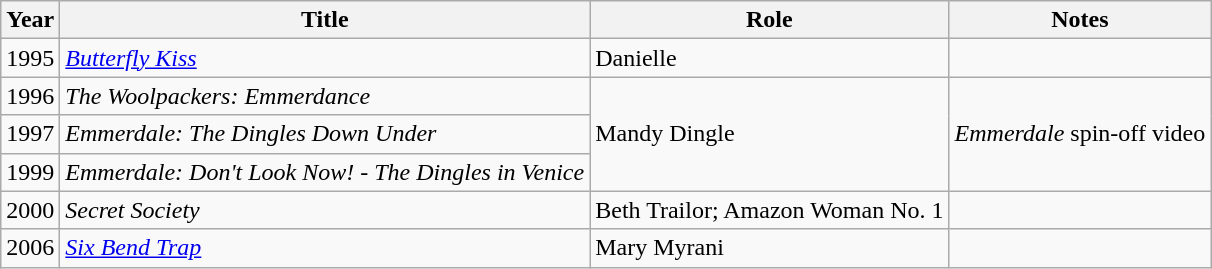<table class="wikitable">
<tr>
<th>Year</th>
<th>Title</th>
<th>Role</th>
<th>Notes</th>
</tr>
<tr>
<td>1995</td>
<td><em><a href='#'>Butterfly Kiss</a></em></td>
<td>Danielle</td>
<td></td>
</tr>
<tr>
<td>1996</td>
<td><em>The Woolpackers: Emmerdance</em></td>
<td rowspan=3>Mandy Dingle</td>
<td rowspan=3><em>Emmerdale</em> spin-off video</td>
</tr>
<tr>
<td>1997</td>
<td><em>Emmerdale: The Dingles Down Under</em></td>
</tr>
<tr>
<td>1999</td>
<td><em>Emmerdale: Don't Look Now! - The Dingles in Venice</em></td>
</tr>
<tr>
<td>2000</td>
<td><em>Secret Society</em></td>
<td>Beth Trailor; Amazon Woman No. 1</td>
<td></td>
</tr>
<tr>
<td>2006</td>
<td><em><a href='#'>Six Bend Trap</a></em></td>
<td>Mary Myrani</td>
<td></td>
</tr>
</table>
